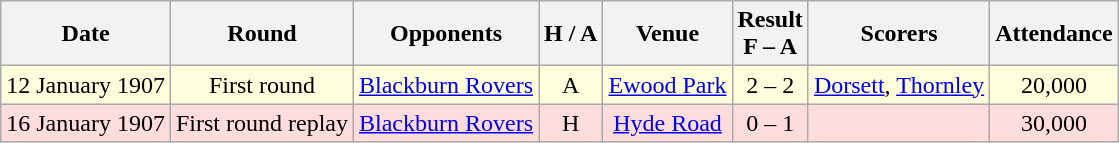<table class="wikitable" style="text-align:center">
<tr>
<th>Date</th>
<th>Round</th>
<th>Opponents</th>
<th>H / A</th>
<th>Venue</th>
<th>Result<br>F – A</th>
<th>Scorers</th>
<th>Attendance</th>
</tr>
<tr bgcolor="#ffffdd">
<td>12 January 1907</td>
<td>First round</td>
<td><a href='#'>Blackburn Rovers</a></td>
<td>A</td>
<td><a href='#'>Ewood Park</a></td>
<td>2 – 2</td>
<td><a href='#'>Dorsett</a>, <a href='#'>Thornley</a></td>
<td>20,000</td>
</tr>
<tr bgcolor="#ffdddd">
<td>16 January 1907</td>
<td>First round replay</td>
<td><a href='#'>Blackburn Rovers</a></td>
<td>H</td>
<td><a href='#'>Hyde Road</a></td>
<td>0 – 1</td>
<td></td>
<td>30,000</td>
</tr>
</table>
